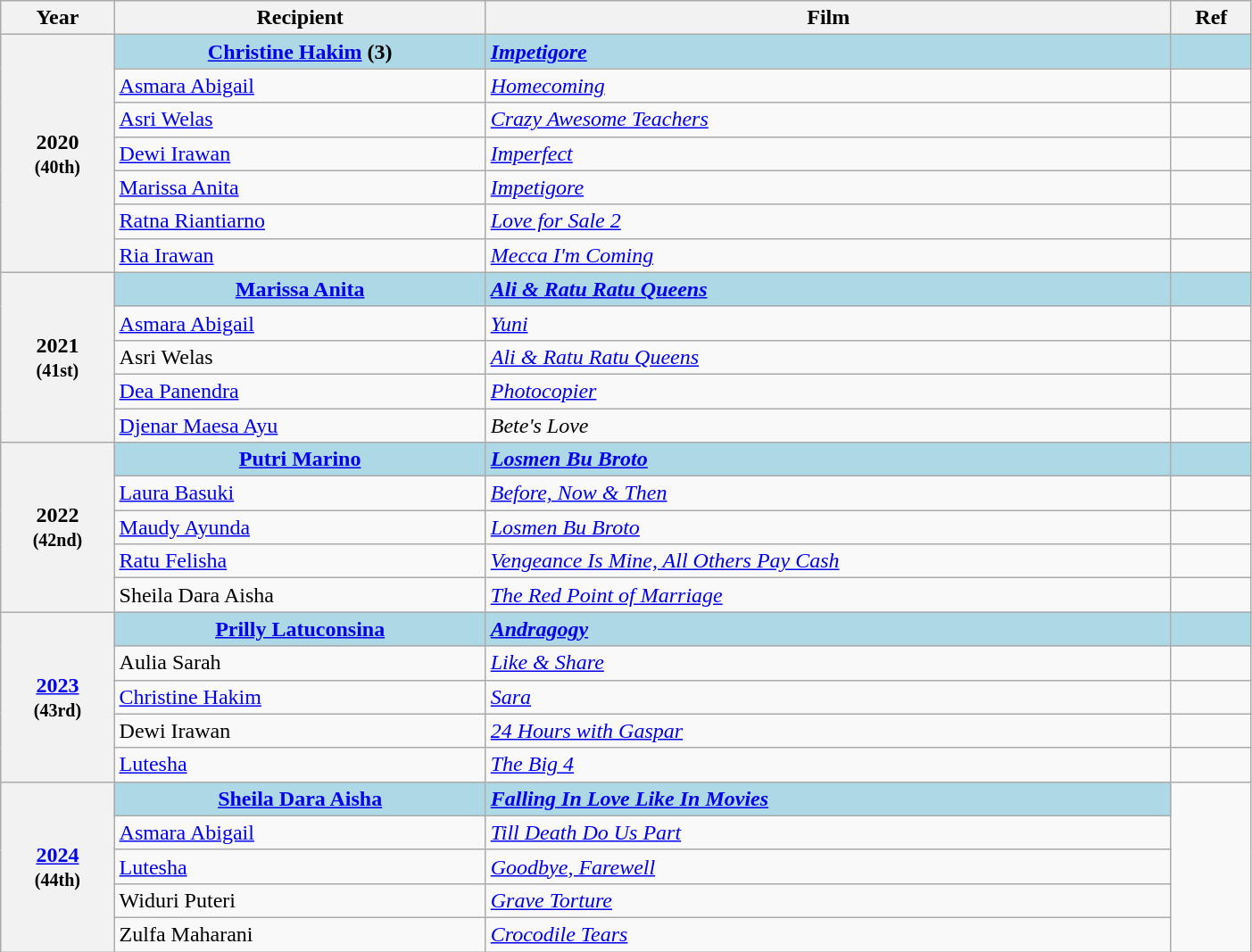<table class="wikitable plainrowheaders sortable" style="width: 74%;">
<tr>
<th scope="col">Year</th>
<th scope="col">Recipient</th>
<th scope="col">Film</th>
<th scope="col" class="unsortable">Ref</th>
</tr>
<tr>
<th scope="row" rowspan="7" style="text-align:center;"><strong>2020</strong><br><small>(40th)</small></th>
<th scope="row" style="background:lightblue;"><strong><a href='#'>Christine Hakim</a> (3)</strong></th>
<td style="background:lightblue;"><strong><em><a href='#'>Impetigore</a></em></strong></td>
<td style="background:lightblue;"></td>
</tr>
<tr>
<td scope="row"><a href='#'>Asmara Abigail</a></td>
<td><em><a href='#'>Homecoming</a></em></td>
<td></td>
</tr>
<tr>
<td scope="row"><a href='#'>Asri Welas</a></td>
<td><em><a href='#'>Crazy Awesome Teachers</a></em></td>
<td></td>
</tr>
<tr>
<td scope="row"><a href='#'>Dewi Irawan</a></td>
<td><em><a href='#'>Imperfect</a></em></td>
<td></td>
</tr>
<tr>
<td scope="row"><a href='#'>Marissa Anita</a></td>
<td><em><a href='#'>Impetigore</a></em></td>
<td></td>
</tr>
<tr>
<td scope="row"><a href='#'>Ratna Riantiarno</a></td>
<td><em><a href='#'>Love for Sale 2</a></em></td>
<td></td>
</tr>
<tr>
<td scope="row"><a href='#'>Ria Irawan</a></td>
<td><em><a href='#'>Mecca I'm Coming</a></em></td>
<td></td>
</tr>
<tr>
<th scope="row" rowspan="5" style="text-align:center;"><strong>2021</strong><br><small>(41st)</small></th>
<th scope="row" style="background:lightblue;"><strong><a href='#'>Marissa Anita</a></strong></th>
<td style="background:lightblue;"><strong><em><a href='#'>Ali & Ratu Ratu Queens</a></em></strong></td>
<td style="background:lightblue;"></td>
</tr>
<tr>
<td scope="row"><a href='#'>Asmara Abigail</a></td>
<td><em><a href='#'>Yuni</a></em></td>
<td></td>
</tr>
<tr>
<td scope="row">Asri Welas</td>
<td><em><a href='#'>Ali & Ratu Ratu Queens</a></em></td>
<td></td>
</tr>
<tr>
<td scope="row"><a href='#'>Dea Panendra</a></td>
<td><em><a href='#'>Photocopier</a></em></td>
<td></td>
</tr>
<tr>
<td scope="row"><a href='#'>Djenar Maesa Ayu</a></td>
<td><em>Bete's Love</em></td>
<td></td>
</tr>
<tr>
<th scope="row" rowspan="5" style="text-align:center;"><strong>2022</strong><br><small>(42nd)</small></th>
<th scope="row" style="background:lightblue;"><strong><a href='#'>Putri Marino</a></strong></th>
<td style="background:lightblue;"><strong><em><a href='#'>Losmen Bu Broto</a></em></strong></td>
<td style="background:lightblue;"></td>
</tr>
<tr>
<td scope="row"><a href='#'>Laura Basuki</a></td>
<td><em><a href='#'>Before, Now & Then</a></em></td>
<td></td>
</tr>
<tr>
<td scope="row"><a href='#'>Maudy Ayunda</a></td>
<td><em><a href='#'>Losmen Bu Broto</a></em></td>
<td></td>
</tr>
<tr>
<td scope="row"><a href='#'>Ratu Felisha</a></td>
<td><em><a href='#'>Vengeance Is Mine, All Others Pay Cash</a></em></td>
<td></td>
</tr>
<tr>
<td scope="row">Sheila Dara Aisha</td>
<td><em><a href='#'>The Red Point of Marriage</a></em></td>
<td></td>
</tr>
<tr>
<th scope="row" rowspan="5" style="text-align:center;"><strong><a href='#'>2023</a></strong><br><small>(43rd)</small></th>
<th scope="row" style="background:lightblue;"><strong><a href='#'>Prilly Latuconsina</a></strong></th>
<td style="background:lightblue;"><strong><em><a href='#'>Andragogy</a></em></strong></td>
<td style="background:lightblue;"></td>
</tr>
<tr>
<td scope="row">Aulia Sarah</td>
<td><em><a href='#'>Like & Share</a></em></td>
<td></td>
</tr>
<tr>
<td scope="row"><a href='#'>Christine Hakim</a></td>
<td><em><a href='#'>Sara</a></em></td>
<td></td>
</tr>
<tr>
<td scope="row">Dewi Irawan</td>
<td><em><a href='#'>24 Hours with Gaspar</a></em></td>
<td></td>
</tr>
<tr>
<td scope="row"><a href='#'>Lutesha</a></td>
<td><em><a href='#'>The Big 4</a></em></td>
<td></td>
</tr>
<tr>
<th scope="row" rowspan="5" style="text-align:center;"><strong><a href='#'>2024</a></strong><br><small>(44th)</small></th>
<th scope="row" style="background:lightblue;"><strong><a href='#'>Sheila Dara Aisha</a></strong></th>
<td style="background:lightblue;"><strong><em><a href='#'>Falling In Love Like In Movies</a></em></strong></td>
<td rowspan="5" align="center"></td>
</tr>
<tr>
<td><a href='#'>Asmara Abigail</a></td>
<td><em><a href='#'>Till Death Do Us Part</a></em></td>
</tr>
<tr>
<td><a href='#'>Lutesha</a></td>
<td><em><a href='#'>Goodbye, Farewell</a></em></td>
</tr>
<tr>
<td>Widuri Puteri</td>
<td><em><a href='#'>Grave Torture</a></em></td>
</tr>
<tr>
<td>Zulfa Maharani</td>
<td><em><a href='#'>Crocodile Tears</a></em></td>
</tr>
</table>
